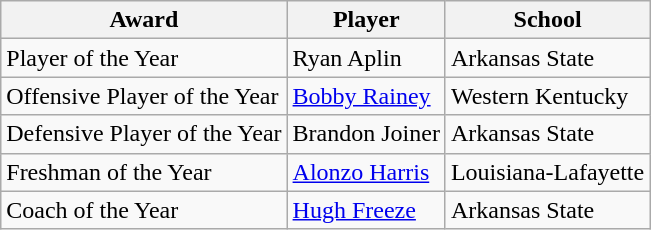<table class="wikitable sortable">
<tr>
<th>Award</th>
<th>Player</th>
<th>School</th>
</tr>
<tr>
<td>Player of the Year</td>
<td>Ryan Aplin</td>
<td>Arkansas State</td>
</tr>
<tr>
<td>Offensive Player of the Year</td>
<td><a href='#'>Bobby Rainey</a></td>
<td>Western Kentucky</td>
</tr>
<tr>
<td>Defensive Player of the Year</td>
<td>Brandon Joiner</td>
<td>Arkansas State</td>
</tr>
<tr>
<td>Freshman of the Year</td>
<td><a href='#'>Alonzo Harris</a></td>
<td>Louisiana-Lafayette</td>
</tr>
<tr>
<td>Coach of the Year</td>
<td><a href='#'>Hugh Freeze</a></td>
<td>Arkansas State</td>
</tr>
</table>
